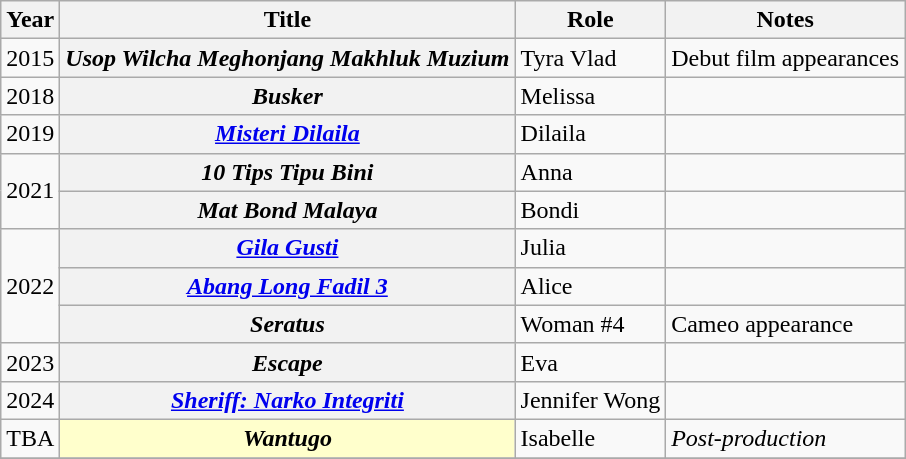<table class="wikitable">
<tr>
<th>Year</th>
<th>Title</th>
<th>Role</th>
<th>Notes</th>
</tr>
<tr>
<td>2015</td>
<th><em>Usop Wilcha Meghonjang Makhluk Muzium</em></th>
<td>Tyra Vlad</td>
<td>Debut film appearances</td>
</tr>
<tr>
<td>2018</td>
<th><em>Busker</em></th>
<td>Melissa</td>
<td></td>
</tr>
<tr>
<td>2019</td>
<th><em><a href='#'>Misteri Dilaila</a></em></th>
<td>Dilaila</td>
<td></td>
</tr>
<tr>
<td rowspan="2">2021</td>
<th><em>10 Tips Tipu Bini</em></th>
<td>Anna</td>
<td></td>
</tr>
<tr>
<th><em>Mat Bond Malaya</em></th>
<td>Bondi</td>
<td></td>
</tr>
<tr>
<td rowspan="3">2022</td>
<th><em><a href='#'>Gila Gusti</a></em></th>
<td>Julia</td>
<td></td>
</tr>
<tr>
<th><em><a href='#'>Abang Long Fadil 3</a></em></th>
<td>Alice</td>
<td></td>
</tr>
<tr>
<th><em>Seratus</em></th>
<td>Woman #4</td>
<td>Cameo appearance</td>
</tr>
<tr>
<td>2023</td>
<th><em>Escape</em></th>
<td>Eva</td>
<td></td>
</tr>
<tr>
<td>2024</td>
<th><em><a href='#'>Sheriff: Narko Integriti</a></em></th>
<td>Jennifer Wong</td>
<td></td>
</tr>
<tr>
<td>TBA</td>
<th style="background:#FFFFCC;"><em>Wantugo</em> </th>
<td>Isabelle</td>
<td><em>Post-production</em></td>
</tr>
<tr>
</tr>
</table>
